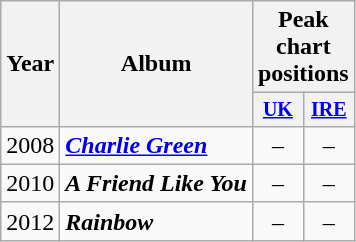<table class=wikitable style=text-align:center;>
<tr>
<th rowspan=2>Year</th>
<th rowspan=2>Album</th>
<th colspan=2>Peak chart positions</th>
</tr>
<tr style=font-size:smaller;>
<th width=25><a href='#'>UK</a></th>
<th width=25><a href='#'>IRE</a></th>
</tr>
<tr>
<td>2008</td>
<td align=left><strong><em><a href='#'>Charlie Green</a></em></strong></td>
<td>–</td>
<td>–</td>
</tr>
<tr>
<td>2010</td>
<td align=left><strong><em>A Friend Like You</em></strong></td>
<td>–</td>
<td>–</td>
</tr>
<tr>
<td>2012</td>
<td align=left><strong><em>Rainbow</em></strong></td>
<td>–</td>
<td>–</td>
</tr>
</table>
